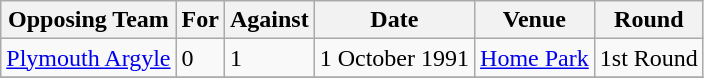<table class="wikitable">
<tr>
<th>Opposing Team</th>
<th>For</th>
<th>Against</th>
<th>Date</th>
<th>Venue</th>
<th>Round</th>
</tr>
<tr>
<td><a href='#'>Plymouth Argyle</a></td>
<td>0</td>
<td>1</td>
<td>1 October 1991</td>
<td><a href='#'>Home Park</a></td>
<td>1st Round</td>
</tr>
<tr>
</tr>
</table>
